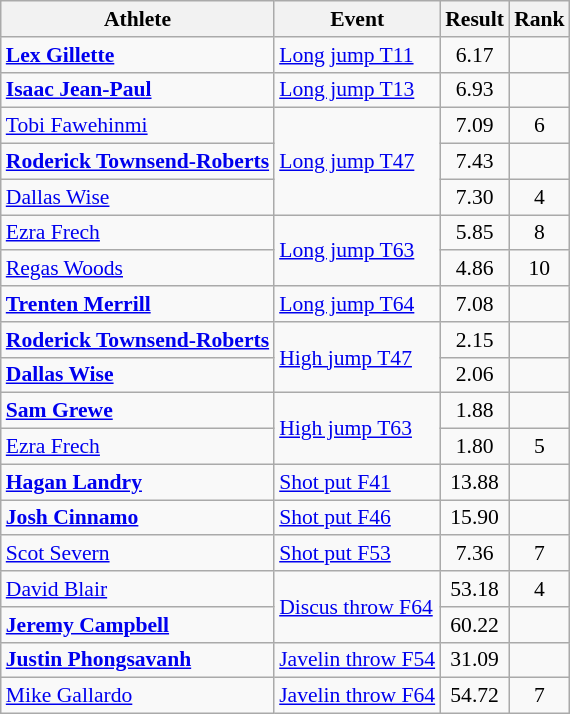<table class=wikitable style=font-size:90%;text-align:center>
<tr>
<th>Athlete</th>
<th>Event</th>
<th>Result</th>
<th>Rank</th>
</tr>
<tr align=center>
<td align=left><strong><a href='#'>Lex Gillette</a></strong></td>
<td align=left><a href='#'>Long jump T11</a></td>
<td>6.17</td>
<td></td>
</tr>
<tr align=center>
<td align=left><strong><a href='#'>Isaac Jean-Paul</a></strong></td>
<td align=left><a href='#'>Long jump T13</a></td>
<td>6.93</td>
<td></td>
</tr>
<tr align=center>
<td align=left><a href='#'>Tobi Fawehinmi</a></td>
<td align=left rowspan=3><a href='#'>Long jump T47</a></td>
<td>7.09</td>
<td>6</td>
</tr>
<tr align=center>
<td align=left><strong><a href='#'>Roderick Townsend-Roberts</a></strong></td>
<td>7.43 <strong></strong></td>
<td align=center></td>
</tr>
<tr align=center>
<td align=left><a href='#'>Dallas Wise</a></td>
<td>7.30</td>
<td>4</td>
</tr>
<tr align=center>
<td align=left><a href='#'>Ezra Frech</a></td>
<td rowspan="2" align=left><a href='#'>Long jump T63</a></td>
<td>5.85</td>
<td>8</td>
</tr>
<tr align=center>
<td align=left><a href='#'>Regas Woods</a></td>
<td>4.86</td>
<td>10</td>
</tr>
<tr align=center>
<td align=left><strong><a href='#'>Trenten Merrill</a></strong></td>
<td align=left><a href='#'>Long jump T64</a></td>
<td>7.08 <strong></strong></td>
<td></td>
</tr>
<tr align=center>
<td align=left><strong><a href='#'>Roderick Townsend-Roberts</a></strong></td>
<td align=left rowspan=2><a href='#'>High jump T47</a></td>
<td>2.15 <strong></strong></td>
<td align=center></td>
</tr>
<tr align=center>
<td align=left><strong><a href='#'>Dallas Wise</a></strong></td>
<td>2.06</td>
<td></td>
</tr>
<tr align=center>
<td align=left><strong><a href='#'>Sam Grewe</a></strong></td>
<td rowspan="2" align="left"><a href='#'>High jump T63</a></td>
<td>1.88</td>
<td></td>
</tr>
<tr align=center>
<td align=left><a href='#'>Ezra Frech</a></td>
<td>1.80 <strong></strong></td>
<td>5</td>
</tr>
<tr align=center>
<td align=left><strong><a href='#'>Hagan Landry</a></strong></td>
<td align=left><a href='#'>Shot put F41</a></td>
<td>13.88 <strong></strong></td>
<td></td>
</tr>
<tr align=center>
<td align=left><strong><a href='#'>Josh Cinnamo</a></strong></td>
<td align=left><a href='#'>Shot put F46</a></td>
<td>15.90</td>
<td></td>
</tr>
<tr align=center>
<td align=left><a href='#'>Scot Severn</a></td>
<td align=left><a href='#'>Shot put F53</a></td>
<td>7.36</td>
<td>7</td>
</tr>
<tr align=center>
<td align=left><a href='#'>David Blair</a></td>
<td align=left rowspan=2><a href='#'>Discus throw F64</a></td>
<td>53.18</td>
<td>4</td>
</tr>
<tr align=center>
<td align=left><strong><a href='#'>Jeremy Campbell</a></strong></td>
<td>60.22</td>
<td></td>
</tr>
<tr align=center>
<td align=left><strong><a href='#'>Justin Phongsavanh</a></strong></td>
<td align=left><a href='#'>Javelin throw F54</a></td>
<td>31.09</td>
<td></td>
</tr>
<tr align=center>
<td align=left><a href='#'>Mike Gallardo</a></td>
<td align=left><a href='#'>Javelin throw F64</a></td>
<td>54.72</td>
<td>7</td>
</tr>
</table>
